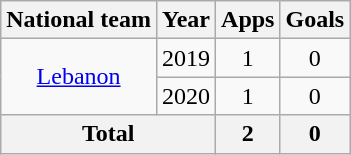<table class="wikitable" style="text-align:center">
<tr>
<th>National team</th>
<th>Year</th>
<th>Apps</th>
<th>Goals</th>
</tr>
<tr>
<td rowspan="2"><a href='#'>Lebanon</a></td>
<td>2019</td>
<td>1</td>
<td>0</td>
</tr>
<tr>
<td>2020</td>
<td>1</td>
<td>0</td>
</tr>
<tr>
<th colspan="2">Total</th>
<th>2</th>
<th>0</th>
</tr>
</table>
